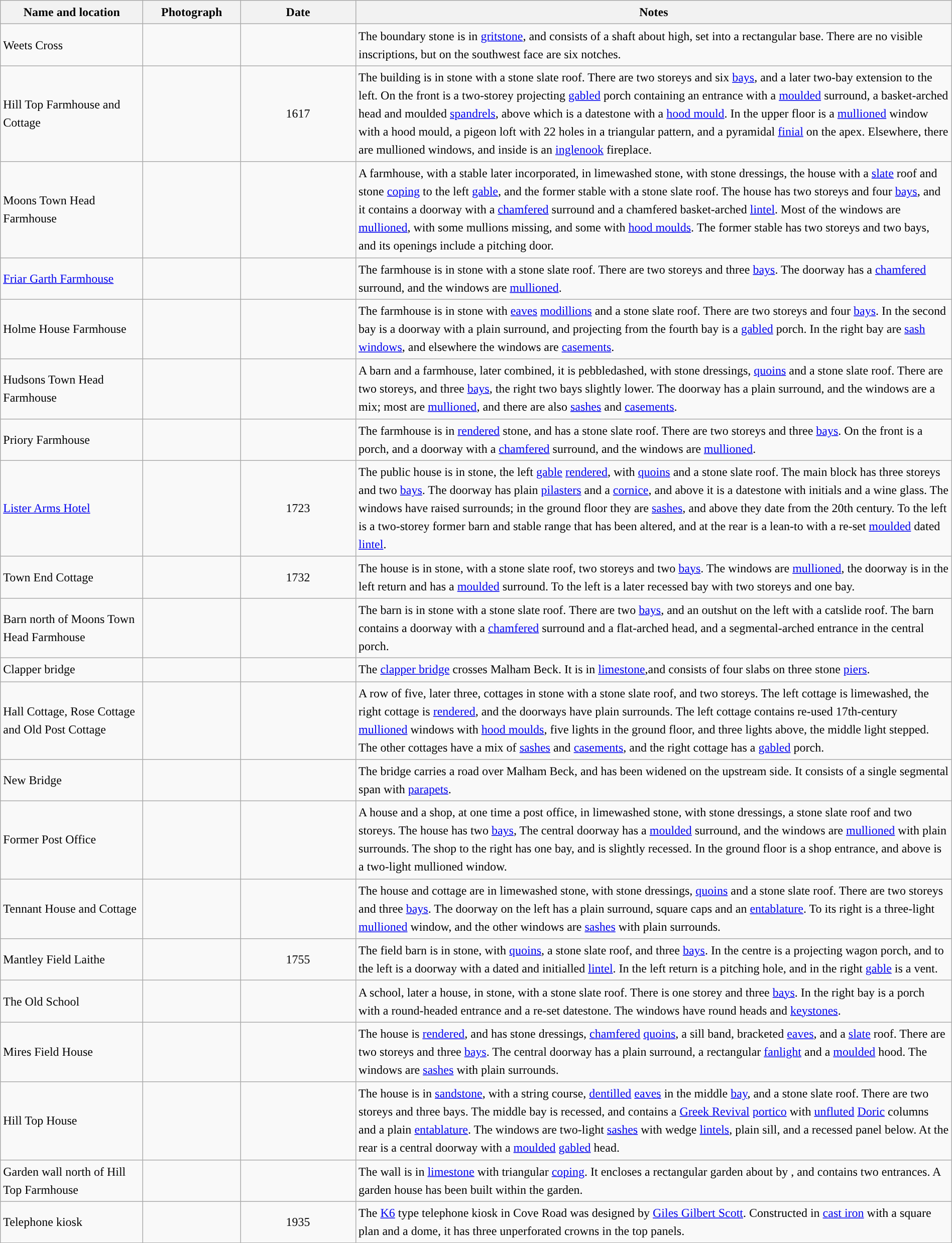<table class="wikitable sortable plainrowheaders" style="width:100%;border:0px;text-align:left;line-height:150%;">
<tr>
<th scope="col"  style="width:150px">Name and location</th>
<th scope="col"  style="width:100px" class="unsortable">Photograph</th>
<th scope="col"  style="width:120px">Date</th>
<th scope="col"  style="width:650px" class="unsortable">Notes</th>
</tr>
<tr>
<td>Weets Cross<br><small></small></td>
<td></td>
<td align="center"></td>
<td>The boundary stone is in <a href='#'>gritstone</a>, and consists of a shaft about  high, set into a rectangular base. There are no visible inscriptions, but on the southwest face are six notches.</td>
</tr>
<tr>
<td>Hill Top Farmhouse and Cottage<br><small></small></td>
<td></td>
<td align="center">1617</td>
<td>The building is in stone with a stone slate roof. There are two storeys and six <a href='#'>bays</a>, and a later two-bay extension to the left. On the front is a two-storey projecting <a href='#'>gabled</a> porch containing an entrance with a <a href='#'>moulded</a> surround, a basket-arched head and moulded <a href='#'>spandrels</a>, above which is a datestone with a <a href='#'>hood mould</a>. In the upper floor is a <a href='#'>mullioned</a> window with a hood mould, a pigeon loft with 22 holes in a triangular pattern, and a pyramidal <a href='#'>finial</a> on the apex. Elsewhere, there are mullioned windows, and inside is an <a href='#'>inglenook</a> fireplace.</td>
</tr>
<tr>
<td>Moons Town Head Farmhouse<br><small></small></td>
<td></td>
<td align="center"></td>
<td>A farmhouse,  with a stable later incorporated, in limewashed stone, with stone dressings, the house with a <a href='#'>slate</a> roof and stone <a href='#'>coping</a> to the left <a href='#'>gable</a>, and the former stable with a stone slate roof. The house has two storeys and four <a href='#'>bays</a>, and it contains a doorway with a <a href='#'>chamfered</a> surround and a chamfered basket-arched <a href='#'>lintel</a>. Most of the windows are <a href='#'>mullioned</a>, with some mullions missing, and some with <a href='#'>hood moulds</a>. The former stable has two storeys and two bays, and its openings include a pitching door.</td>
</tr>
<tr>
<td><a href='#'>Friar Garth Farmhouse</a><br><small></small></td>
<td></td>
<td align="center"></td>
<td>The farmhouse is in stone with a stone slate roof. There are two storeys and three <a href='#'>bays</a>. The doorway has a <a href='#'>chamfered</a> surround, and the windows are <a href='#'>mullioned</a>.</td>
</tr>
<tr>
<td>Holme House Farmhouse<br><small></small></td>
<td></td>
<td align="center"></td>
<td>The farmhouse is in stone with <a href='#'>eaves</a> <a href='#'>modillions</a> and a stone slate roof. There are two storeys and four <a href='#'>bays</a>. In the second bay is a doorway with a plain surround, and projecting from the fourth bay is a <a href='#'>gabled</a> porch. In the right bay are <a href='#'>sash windows</a>, and elsewhere the windows are <a href='#'>casements</a>.</td>
</tr>
<tr>
<td>Hudsons Town Head Farmhouse<br><small></small></td>
<td></td>
<td align="center"></td>
<td>A barn and a farmhouse, later combined, it is pebbledashed, with stone dressings, <a href='#'>quoins</a> and a stone slate roof. There are two storeys, and three <a href='#'>bays</a>, the right two bays slightly lower. The doorway has a plain surround, and the windows are a mix; most are <a href='#'>mullioned</a>, and there are also <a href='#'>sashes</a> and <a href='#'>casements</a>.</td>
</tr>
<tr>
<td>Priory Farmhouse<br><small></small></td>
<td></td>
<td align="center"></td>
<td>The farmhouse is in <a href='#'>rendered</a> stone, and has a stone slate roof. There are two storeys and three <a href='#'>bays</a>. On the front is a porch, and a doorway with a <a href='#'>chamfered</a> surround, and the windows are <a href='#'>mullioned</a>.</td>
</tr>
<tr>
<td><a href='#'>Lister Arms Hotel</a><br><small></small></td>
<td></td>
<td align="center">1723</td>
<td>The public house is in stone, the left <a href='#'>gable</a> <a href='#'>rendered</a>, with <a href='#'>quoins</a> and a stone slate roof. The main block has three storeys and two <a href='#'>bays</a>. The doorway has plain <a href='#'>pilasters</a> and a <a href='#'>cornice</a>, and above it is a datestone with initials and a wine glass. The windows have raised surrounds; in the ground floor they are <a href='#'>sashes</a>, and above they date from the 20th century. To the left is a two-storey former barn and stable range that has been altered, and at the rear is a lean-to with a re-set <a href='#'>moulded</a> dated <a href='#'>lintel</a>.</td>
</tr>
<tr>
<td>Town End Cottage<br><small></small></td>
<td></td>
<td align="center">1732</td>
<td>The house is in stone, with a stone slate roof, two storeys and two <a href='#'>bays</a>. The windows are <a href='#'>mullioned</a>, the doorway is in the left return and has a <a href='#'>moulded</a> surround. To the left is a later recessed bay with two storeys and one bay.</td>
</tr>
<tr>
<td>Barn north of Moons Town Head Farmhouse<br><small></small></td>
<td></td>
<td align="center"></td>
<td>The barn is in stone with a stone slate roof. There are two <a href='#'>bays</a>, and an outshut on the left with a catslide roof. The barn contains a doorway with a <a href='#'>chamfered</a> surround and a flat-arched head, and a segmental-arched entrance in the central porch.</td>
</tr>
<tr>
<td>Clapper bridge<br><small></small></td>
<td></td>
<td align="center"></td>
<td>The <a href='#'>clapper bridge</a> crosses Malham Beck. It is in <a href='#'>limestone</a>,and consists of four slabs on three stone <a href='#'>piers</a>.</td>
</tr>
<tr>
<td>Hall Cottage, Rose Cottage and Old Post Cottage<br><small></small></td>
<td></td>
<td align="center"></td>
<td>A row of five, later three, cottages in stone with a stone slate roof, and two storeys. The left cottage is limewashed, the right cottage is <a href='#'>rendered</a>, and the doorways have plain surrounds. The left cottage contains re-used 17th-century <a href='#'>mullioned</a> windows with <a href='#'>hood moulds</a>, five lights in the ground floor, and three lights above, the middle light stepped. The other cottages have a mix of <a href='#'>sashes</a> and <a href='#'>casements</a>, and the right cottage has a <a href='#'>gabled</a> porch.</td>
</tr>
<tr>
<td>New Bridge<br><small></small></td>
<td></td>
<td align="center"></td>
<td>The bridge carries a road over Malham Beck, and has been widened on the upstream side. It consists of a single segmental span with <a href='#'>parapets</a>.</td>
</tr>
<tr>
<td>Former Post Office<br><small></small></td>
<td></td>
<td align="center"></td>
<td>A house and a shop, at one time a post office, in limewashed stone, with stone dressings, a stone slate roof and two storeys. The house has two <a href='#'>bays</a>, The central doorway has a <a href='#'>moulded</a> surround, and the windows are <a href='#'>mullioned</a> with plain surrounds. The shop to the right has one bay, and is slightly recessed. In the ground floor is a shop entrance, and above is a two-light mullioned window.</td>
</tr>
<tr>
<td>Tennant House and Cottage<br><small></small></td>
<td></td>
<td align="center"></td>
<td>The house and cottage are in limewashed stone, with stone dressings, <a href='#'>quoins</a> and a stone slate roof. There are two storeys and three <a href='#'>bays</a>. The doorway on the left has a plain surround, square caps and an <a href='#'>entablature</a>. To its right is a three-light <a href='#'>mullioned</a> window, and the other windows are <a href='#'>sashes</a> with plain surrounds.</td>
</tr>
<tr>
<td>Mantley Field Laithe<br><small></small></td>
<td></td>
<td align="center">1755</td>
<td>The field barn is in stone, with <a href='#'>quoins</a>, a stone slate roof, and three <a href='#'>bays</a>. In the centre is a projecting wagon porch, and to the left is a doorway with a dated and initialled <a href='#'>lintel</a>. In the left return is a pitching hole, and in the right <a href='#'>gable</a> is a vent.</td>
</tr>
<tr>
<td>The Old School<br><small></small></td>
<td></td>
<td align="center"></td>
<td>A school, later a house, in stone, with a stone slate roof. There is one storey and three <a href='#'>bays</a>. In the right bay is a porch with a round-headed entrance and a re-set datestone. The windows have round heads and <a href='#'>keystones</a>.</td>
</tr>
<tr>
<td>Mires Field House<br><small></small></td>
<td></td>
<td align="center"></td>
<td>The house is <a href='#'>rendered</a>, and has stone dressings, <a href='#'>chamfered</a> <a href='#'>quoins</a>, a sill band, bracketed <a href='#'>eaves</a>, and a <a href='#'>slate</a> roof. There are two storeys and three <a href='#'>bays</a>. The central doorway has a plain surround, a rectangular <a href='#'>fanlight</a> and a <a href='#'>moulded</a> hood. The windows are <a href='#'>sashes</a> with plain surrounds.</td>
</tr>
<tr>
<td>Hill Top House<br><small></small></td>
<td></td>
<td align="center"></td>
<td>The house is in <a href='#'>sandstone</a>, with a string course, <a href='#'>dentilled</a> <a href='#'>eaves</a> in the middle <a href='#'>bay</a>, and a stone slate roof. There are two storeys and three bays. The middle bay is recessed, and contains a <a href='#'>Greek Revival</a> <a href='#'>portico</a> with <a href='#'>unfluted</a> <a href='#'>Doric</a> columns and a plain <a href='#'>entablature</a>. The windows are two-light <a href='#'>sashes</a> with wedge <a href='#'>lintels</a>, plain sill, and a recessed panel below. At the rear is a central doorway with a <a href='#'>moulded</a> <a href='#'>gabled</a> head.</td>
</tr>
<tr>
<td>Garden wall north of Hill Top Farmhouse<br><small></small></td>
<td></td>
<td align="center"></td>
<td>The wall is in <a href='#'>limestone</a> with triangular <a href='#'>coping</a>. It encloses a rectangular garden about  by , and contains two entrances. A garden house has been built within the garden.</td>
</tr>
<tr>
<td>Telephone kiosk<br><small></small></td>
<td></td>
<td align="center">1935</td>
<td>The <a href='#'>K6</a> type telephone kiosk in Cove Road was designed by <a href='#'>Giles Gilbert Scott</a>.  Constructed in <a href='#'>cast iron</a> with a square plan and a dome, it has three unperforated crowns in the top panels.</td>
</tr>
<tr>
</tr>
</table>
